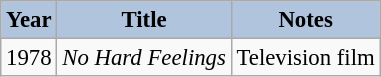<table class="wikitable" style="font-size:95%;">
<tr>
<th style="background:#B0C4DE;">Year</th>
<th style="background:#B0C4DE;">Title</th>
<th style="background:#B0C4DE;">Notes</th>
</tr>
<tr>
<td>1978</td>
<td><em>No Hard Feelings</em></td>
<td>Television film</td>
</tr>
</table>
